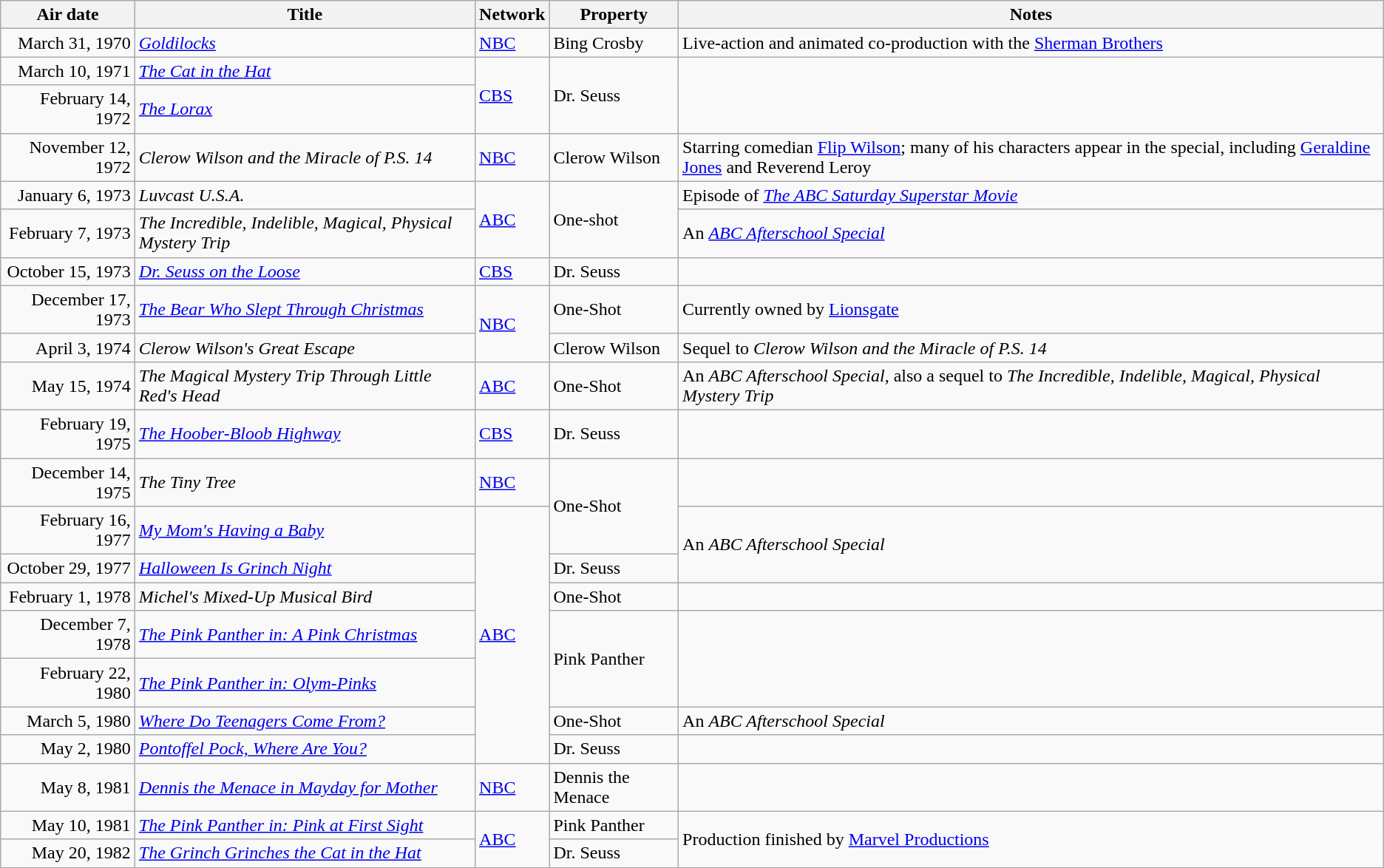<table class="wikitable sortable">
<tr>
<th>Air date</th>
<th>Title</th>
<th>Network</th>
<th>Property</th>
<th>Notes</th>
</tr>
<tr>
<td align="right">March 31, 1970</td>
<td><em><a href='#'>Goldilocks</a></em></td>
<td><a href='#'>NBC</a></td>
<td>Bing Crosby</td>
<td>Live-action and animated co-production with the <a href='#'>Sherman Brothers</a></td>
</tr>
<tr>
<td align="right">March 10, 1971</td>
<td><em><a href='#'>The Cat in the Hat</a></em></td>
<td rowspan="2"><a href='#'>CBS</a></td>
<td rowspan="2">Dr. Seuss</td>
<td rowspan="2"></td>
</tr>
<tr>
<td align="right">February 14, 1972</td>
<td><em><a href='#'>The Lorax</a></em></td>
</tr>
<tr>
<td align="right">November 12, 1972</td>
<td><em>Clerow Wilson and the Miracle of P.S. 14</em></td>
<td><a href='#'>NBC</a></td>
<td>Clerow Wilson</td>
<td>Starring comedian <a href='#'>Flip Wilson</a>; many of his characters appear in the special, including <a href='#'>Geraldine Jones</a> and Reverend Leroy</td>
</tr>
<tr>
<td align="right">January 6, 1973</td>
<td><em>Luvcast U.S.A.</em></td>
<td rowspan="2"><a href='#'>ABC</a></td>
<td rowspan="2">One-shot</td>
<td>Episode of <em><a href='#'>The ABC Saturday Superstar Movie</a></em></td>
</tr>
<tr>
<td align="right">February 7, 1973</td>
<td><em>The Incredible, Indelible, Magical, Physical Mystery Trip</em></td>
<td>An <em><a href='#'>ABC Afterschool Special</a></em></td>
</tr>
<tr>
<td align="right">October 15, 1973</td>
<td><em><a href='#'>Dr. Seuss on the Loose</a></em></td>
<td><a href='#'>CBS</a></td>
<td>Dr. Seuss</td>
<td></td>
</tr>
<tr>
<td align="right">December 17, 1973</td>
<td><em><a href='#'>The Bear Who Slept Through Christmas</a></em></td>
<td rowspan="2"><a href='#'>NBC</a></td>
<td>One-Shot</td>
<td>Currently owned by <a href='#'>Lionsgate</a></td>
</tr>
<tr>
<td align="right">April 3, 1974</td>
<td><em>Clerow Wilson's Great Escape</em></td>
<td>Clerow Wilson</td>
<td>Sequel to <em>Clerow Wilson and the Miracle of P.S. 14</em></td>
</tr>
<tr>
<td align="right">May 15, 1974</td>
<td><em>The Magical Mystery Trip Through Little Red's Head</em></td>
<td><a href='#'>ABC</a></td>
<td>One-Shot</td>
<td>An <em>ABC Afterschool Special</em>, also a sequel to <em>The Incredible, Indelible, Magical, Physical Mystery Trip</em></td>
</tr>
<tr>
<td align="right">February 19, 1975</td>
<td><em><a href='#'>The Hoober-Bloob Highway</a></em></td>
<td><a href='#'>CBS</a></td>
<td>Dr. Seuss</td>
<td></td>
</tr>
<tr>
<td align="right">December 14, 1975</td>
<td><em>The Tiny Tree</em></td>
<td><a href='#'>NBC</a></td>
<td rowspan="2">One-Shot</td>
<td></td>
</tr>
<tr>
<td align="right">February 16, 1977</td>
<td><em><a href='#'>My Mom's Having a Baby</a></em></td>
<td rowspan="7"><a href='#'>ABC</a></td>
<td rowspan="2">An <em>ABC Afterschool Special</em></td>
</tr>
<tr>
<td align="right">October 29, 1977</td>
<td><em><a href='#'>Halloween Is Grinch Night</a></em></td>
<td>Dr. Seuss</td>
</tr>
<tr>
<td align="right">February 1, 1978</td>
<td><em>Michel's Mixed-Up Musical Bird</em></td>
<td>One-Shot</td>
<td></td>
</tr>
<tr>
<td align="right">December 7, 1978</td>
<td><em><a href='#'>The Pink Panther in: A Pink Christmas</a></em></td>
<td rowspan="2">Pink Panther</td>
<td rowspan="2"></td>
</tr>
<tr>
<td align="right">February 22, 1980</td>
<td><em><a href='#'>The Pink Panther in: Olym-Pinks</a></em></td>
</tr>
<tr>
<td align="right">March 5, 1980</td>
<td><em><a href='#'>Where Do Teenagers Come From?</a></em></td>
<td>One-Shot</td>
<td>An <em>ABC Afterschool Special</em></td>
</tr>
<tr>
<td align="right">May 2, 1980</td>
<td><em><a href='#'>Pontoffel Pock, Where Are You?</a></em></td>
<td>Dr. Seuss</td>
<td></td>
</tr>
<tr>
<td align="right">May 8, 1981</td>
<td><em><a href='#'>Dennis the Menace in Mayday for Mother</a></em></td>
<td><a href='#'>NBC</a></td>
<td>Dennis the Menace</td>
<td></td>
</tr>
<tr>
<td align="right">May 10, 1981</td>
<td><em><a href='#'>The Pink Panther in: Pink at First Sight</a></em></td>
<td rowspan="2"><a href='#'>ABC</a></td>
<td>Pink Panther</td>
<td rowspan="2">Production finished by <a href='#'>Marvel Productions</a></td>
</tr>
<tr>
<td align="right">May 20, 1982</td>
<td><em><a href='#'>The Grinch Grinches the Cat in the Hat</a></em></td>
<td>Dr. Seuss</td>
</tr>
</table>
